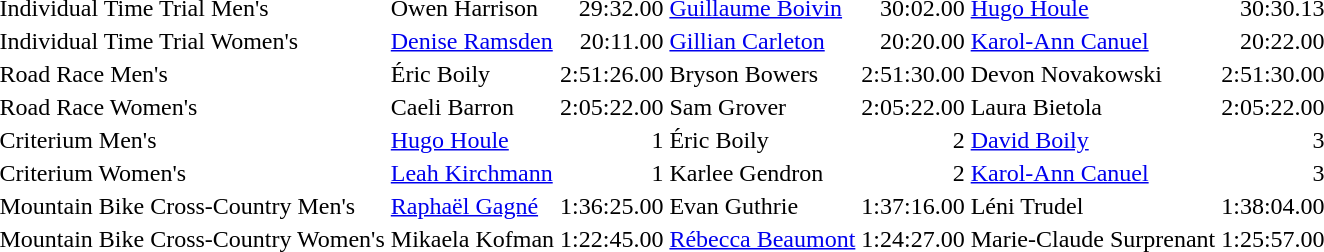<table>
<tr>
<td>Individual Time Trial Men's</td>
<td> Owen Harrison</td>
<td align="right">29:32.00</td>
<td> <a href='#'>Guillaume Boivin</a></td>
<td align="right">30:02.00</td>
<td> <a href='#'>Hugo Houle</a></td>
<td align="right">30:30.13</td>
</tr>
<tr>
<td>Individual Time Trial Women's</td>
<td> <a href='#'>Denise Ramsden</a></td>
<td align="right">20:11.00</td>
<td> <a href='#'>Gillian Carleton</a></td>
<td align="right">20:20.00</td>
<td> <a href='#'>Karol-Ann Canuel</a></td>
<td align="right">20:22.00</td>
</tr>
<tr>
<td>Road Race Men's</td>
<td> Éric Boily</td>
<td align="right">2:51:26.00</td>
<td> Bryson Bowers</td>
<td align="right">2:51:30.00</td>
<td> Devon Novakowski</td>
<td align="right">2:51:30.00</td>
</tr>
<tr>
<td>Road Race Women's</td>
<td> Caeli Barron</td>
<td align="right">2:05:22.00</td>
<td> Sam Grover</td>
<td align="right">2:05:22.00</td>
<td> Laura Bietola</td>
<td align="right">2:05:22.00</td>
</tr>
<tr>
<td>Criterium Men's</td>
<td> <a href='#'>Hugo Houle</a></td>
<td align="right">1</td>
<td> Éric Boily</td>
<td align="right">2</td>
<td> <a href='#'>David Boily</a></td>
<td align="right">3</td>
</tr>
<tr>
<td>Criterium Women's</td>
<td> <a href='#'>Leah Kirchmann</a></td>
<td align="right">1</td>
<td> Karlee Gendron</td>
<td align="right">2</td>
<td> <a href='#'>Karol-Ann Canuel</a></td>
<td align="right">3</td>
</tr>
<tr>
<td>Mountain Bike Cross-Country Men's</td>
<td> <a href='#'>Raphaël Gagné</a></td>
<td align="right">1:36:25.00</td>
<td> Evan Guthrie</td>
<td align="right">1:37:16.00</td>
<td> Léni Trudel</td>
<td align="right">1:38:04.00</td>
</tr>
<tr>
<td>Mountain Bike Cross-Country Women's</td>
<td> Mikaela Kofman</td>
<td align="right">1:22:45.00</td>
<td> <a href='#'>Rébecca Beaumont</a></td>
<td align="right">1:24:27.00</td>
<td> Marie-Claude Surprenant</td>
<td align="right">1:25:57.00</td>
</tr>
</table>
